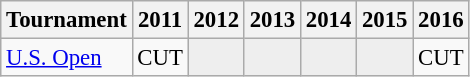<table class="wikitable" style="font-size:95%;">
<tr>
<th>Tournament</th>
<th>2011</th>
<th>2012</th>
<th>2013</th>
<th>2014</th>
<th>2015</th>
<th>2016</th>
</tr>
<tr>
<td><a href='#'>U.S. Open</a></td>
<td>CUT</td>
<td style="background:#eeeeee;"></td>
<td style="background:#eeeeee;"></td>
<td style="background:#eeeeee;"></td>
<td style="background:#eeeeee;"></td>
<td>CUT</td>
</tr>
</table>
